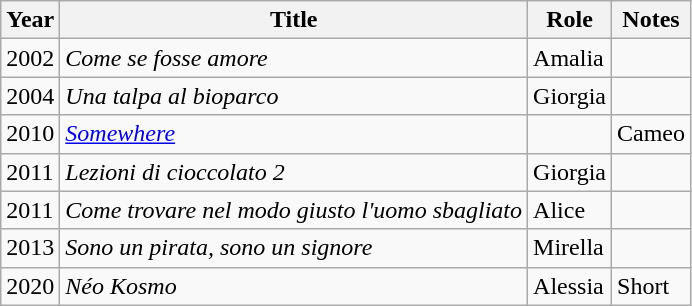<table class="wikitable">
<tr>
<th>Year</th>
<th>Title</th>
<th>Role</th>
<th>Notes</th>
</tr>
<tr>
<td>2002</td>
<td><em>Come se fosse amore</em></td>
<td>Amalia</td>
<td></td>
</tr>
<tr>
<td>2004</td>
<td><em>Una talpa al bioparco</em></td>
<td>Giorgia</td>
<td></td>
</tr>
<tr>
<td>2010</td>
<td><em><a href='#'>Somewhere</a></em></td>
<td></td>
<td>Cameo</td>
</tr>
<tr>
<td>2011</td>
<td><em>Lezioni di cioccolato 2</em></td>
<td>Giorgia</td>
<td></td>
</tr>
<tr>
<td>2011</td>
<td><em>Come trovare nel modo giusto l'uomo sbagliato</em></td>
<td>Alice</td>
<td></td>
</tr>
<tr>
<td>2013</td>
<td><em>Sono un pirata, sono un signore</em></td>
<td>Mirella</td>
<td></td>
</tr>
<tr>
<td>2020</td>
<td><em>Néo Kosmo</em></td>
<td>Alessia</td>
<td>Short</td>
</tr>
</table>
